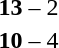<table style="text-align:center">
<tr>
<th width=200></th>
<th width=100></th>
<th width=200></th>
</tr>
<tr>
<td align=right><strong></strong></td>
<td><strong>13</strong> – 2</td>
<td align=left></td>
</tr>
<tr>
<td align=right><strong></strong></td>
<td><strong>10</strong> – 4</td>
<td align=left></td>
</tr>
</table>
